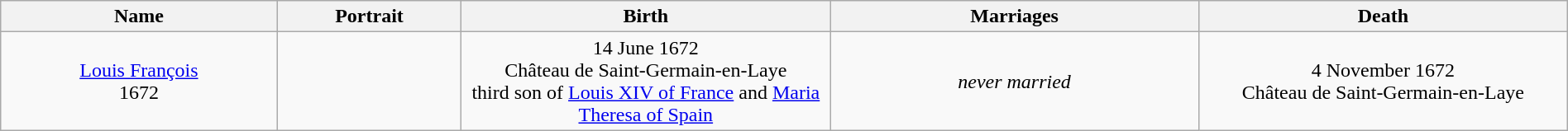<table style="text-align:center; width:100%" class="wikitable">
<tr>
<th style="width:15%;">Name</th>
<th style="width:10%;">Portrait</th>
<th style="width:20%;">Birth</th>
<th style="width:20%;">Marriages</th>
<th style="width:20%;">Death</th>
</tr>
<tr>
<td width=auto><a href='#'>Louis François</a><br>1672</td>
<td></td>
<td>14 June 1672<br>Château de Saint-Germain-en-Laye<br>third son of <a href='#'>Louis XIV of France</a> and <a href='#'>Maria Theresa of Spain</a></td>
<td><em>never married</em></td>
<td>4 November 1672<br>Château de Saint-Germain-en-Laye<br></td>
</tr>
</table>
